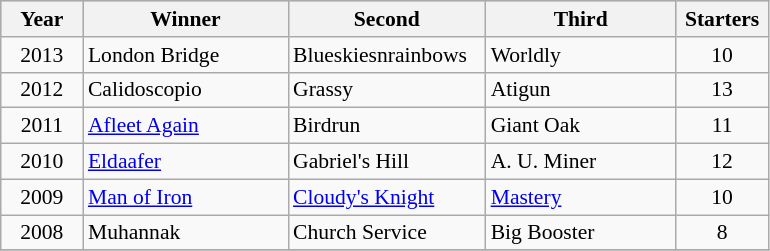<table class = "wikitable sortable" | border="1" cellpadding="0" style="border-collapse: collapse; font-size:90%">
<tr bgcolor="#DACAA5" align="center">
<th width="48px"><strong>Year</strong> <br></th>
<th width="130px"><strong>Winner</strong> <br></th>
<th width="125px"><strong>Second</strong> <br></th>
<th width="120px"><strong>Third</strong> <br></th>
<th width="55px"><strong>Starters</strong></th>
</tr>
<tr>
<td align=center>2013</td>
<td>London Bridge</td>
<td>Blueskiesnrainbows</td>
<td>Worldly</td>
<td align=center>10</td>
</tr>
<tr>
<td align=center>2012</td>
<td>Calidoscopio</td>
<td>Grassy</td>
<td>Atigun</td>
<td align=center>13</td>
</tr>
<tr>
<td align=center>2011</td>
<td><a href='#'>Afleet Again</a></td>
<td>Birdrun</td>
<td>Giant Oak</td>
<td align=center>11</td>
</tr>
<tr>
<td align=center>2010</td>
<td><a href='#'>Eldaafer</a></td>
<td>Gabriel's Hill</td>
<td>A. U. Miner</td>
<td align=center>12</td>
</tr>
<tr>
<td align=center>2009</td>
<td><a href='#'>Man of Iron</a></td>
<td><a href='#'>Cloudy's Knight</a></td>
<td><a href='#'>Mastery</a></td>
<td align=center>10</td>
</tr>
<tr>
<td align=center>2008</td>
<td>Muhannak</td>
<td>Church Service</td>
<td>Big Booster</td>
<td align=center>8</td>
</tr>
<tr>
</tr>
</table>
